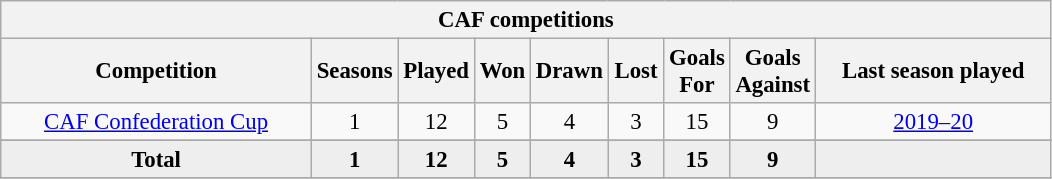<table class="wikitable" style="font-size:95%; text-align: center;">
<tr>
<th colspan="9">CAF competitions</th>
</tr>
<tr>
<th width="200">Competition</th>
<th width="30">Seasons</th>
<th width="30">Played</th>
<th width="30">Won</th>
<th width="30">Drawn</th>
<th width="30">Lost</th>
<th width="30">Goals For</th>
<th width="30">Goals Against</th>
<th width="150">Last season played</th>
</tr>
<tr>
<td><a href='#'>CAF Confederation Cup</a></td>
<td>1</td>
<td>12</td>
<td>5</td>
<td>4</td>
<td>3</td>
<td>15</td>
<td>9</td>
<td><a href='#'>2019–20</a></td>
</tr>
<tr>
</tr>
<tr bgcolor=#EEEEEE>
<td><strong>Total</strong></td>
<td><strong>1</strong></td>
<td><strong>12</strong></td>
<td><strong>5</strong></td>
<td><strong>4</strong></td>
<td><strong>3</strong></td>
<td><strong>15</strong></td>
<td><strong>9</strong></td>
<td></td>
</tr>
<tr>
</tr>
</table>
